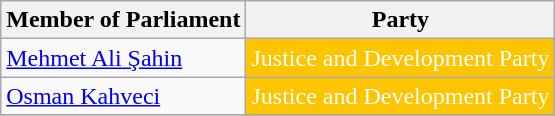<table class="wikitable">
<tr>
<th>Member of Parliament</th>
<th>Party</th>
</tr>
<tr>
<td><a href='#'>Mehmet Ali Şahin</a></td>
<td style="background:#FDC400; color:white">Justice and Development Party</td>
</tr>
<tr>
<td><a href='#'>Osman Kahveci</a></td>
<td style="background:#FDC400; color:white">Justice and Development Party</td>
</tr>
<tr>
</tr>
</table>
